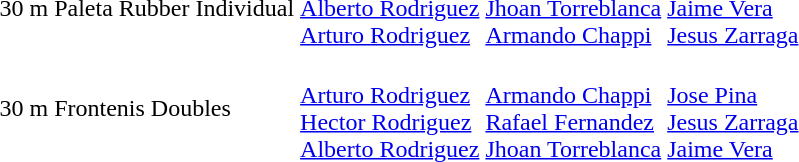<table>
<tr>
<td>30 m Paleta Rubber Individual</td>
<td><br><a href='#'>Alberto Rodriguez</a><br><a href='#'>Arturo Rodriguez</a></td>
<td><br><a href='#'>Jhoan Torreblanca</a><br><a href='#'>Armando Chappi</a></td>
<td><br><a href='#'>Jaime Vera</a><br><a href='#'>Jesus Zarraga</a></td>
</tr>
<tr>
<td>30 m Frontenis Doubles</td>
<td><br><a href='#'>Arturo Rodriguez</a><br><a href='#'>Hector Rodriguez</a><br><a href='#'>Alberto Rodriguez</a></td>
<td><br><a href='#'>Armando Chappi</a><br><a href='#'>Rafael Fernandez</a><br><a href='#'>Jhoan Torreblanca</a></td>
<td><br><a href='#'>Jose Pina</a><br><a href='#'>Jesus Zarraga</a><br><a href='#'>Jaime Vera</a></td>
</tr>
<tr>
</tr>
</table>
